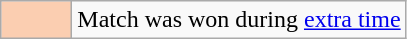<table class="wikitable">
<tr>
<td style="background:#fbceb1;width:40px;text-align:center"></td>
<td>Match was won during <a href='#'>extra time</a></td>
</tr>
</table>
